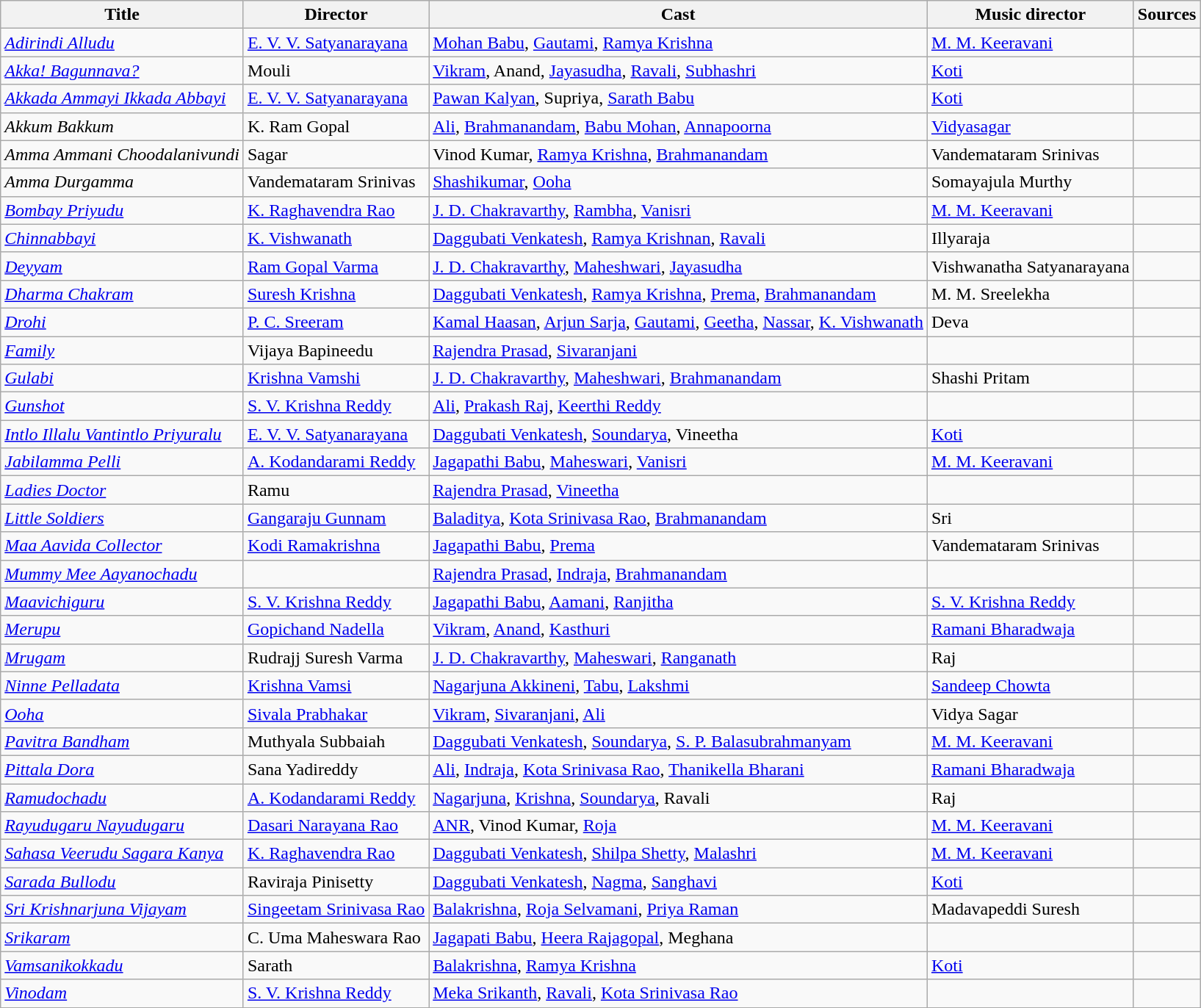<table class="wikitable">
<tr>
<th>Title</th>
<th>Director</th>
<th>Cast</th>
<th>Music director</th>
<th>Sources</th>
</tr>
<tr>
<td><em><a href='#'>Adirindi Alludu</a></em></td>
<td><a href='#'>E. V. V. Satyanarayana</a></td>
<td><a href='#'>Mohan Babu</a>, <a href='#'>Gautami</a>, <a href='#'>Ramya Krishna</a></td>
<td><a href='#'>M. M. Keeravani</a></td>
<td></td>
</tr>
<tr>
<td><em><a href='#'>Akka! Bagunnava?</a></em></td>
<td>Mouli</td>
<td><a href='#'>Vikram</a>, Anand, <a href='#'>Jayasudha</a>, <a href='#'>Ravali</a>, <a href='#'>Subhashri</a></td>
<td><a href='#'>Koti</a></td>
<td></td>
</tr>
<tr>
<td><em><a href='#'>Akkada Ammayi Ikkada Abbayi</a></em></td>
<td><a href='#'>E. V. V. Satyanarayana</a></td>
<td><a href='#'>Pawan Kalyan</a>, Supriya, <a href='#'>Sarath Babu</a></td>
<td><a href='#'>Koti</a></td>
<td></td>
</tr>
<tr>
<td><em>Akkum Bakkum</em></td>
<td>K. Ram Gopal</td>
<td><a href='#'>Ali</a>, <a href='#'>Brahmanandam</a>, <a href='#'>Babu Mohan</a>, <a href='#'>Annapoorna</a></td>
<td><a href='#'>Vidyasagar</a></td>
<td></td>
</tr>
<tr>
<td><em>Amma Ammani Choodalanivundi</em></td>
<td>Sagar</td>
<td>Vinod Kumar, <a href='#'>Ramya Krishna</a>, <a href='#'>Brahmanandam</a></td>
<td>Vandemataram Srinivas</td>
<td></td>
</tr>
<tr>
<td><em>Amma Durgamma</em></td>
<td>Vandemataram Srinivas</td>
<td><a href='#'>Shashikumar</a>, <a href='#'>Ooha</a></td>
<td>Somayajula Murthy</td>
<td></td>
</tr>
<tr>
<td><em><a href='#'>Bombay Priyudu</a></em></td>
<td><a href='#'>K. Raghavendra Rao</a></td>
<td><a href='#'>J. D. Chakravarthy</a>, <a href='#'>Rambha</a>, <a href='#'>Vanisri</a></td>
<td><a href='#'>M. M. Keeravani</a></td>
<td></td>
</tr>
<tr>
<td><em><a href='#'>Chinnabbayi</a></em></td>
<td><a href='#'>K. Vishwanath</a></td>
<td><a href='#'>Daggubati Venkatesh</a>, <a href='#'>Ramya Krishnan</a>, <a href='#'>Ravali</a></td>
<td>Illyaraja</td>
<td></td>
</tr>
<tr>
<td><em><a href='#'>Deyyam</a></em></td>
<td><a href='#'>Ram Gopal Varma</a></td>
<td><a href='#'>J. D. Chakravarthy</a>, <a href='#'>Maheshwari</a>, <a href='#'>Jayasudha</a></td>
<td>Vishwanatha Satyanarayana</td>
<td></td>
</tr>
<tr>
<td><em><a href='#'>Dharma Chakram</a></em></td>
<td><a href='#'>Suresh Krishna</a></td>
<td><a href='#'>Daggubati Venkatesh</a>, <a href='#'>Ramya Krishna</a>, <a href='#'>Prema</a>, <a href='#'>Brahmanandam</a></td>
<td>M. M. Sreelekha</td>
<td></td>
</tr>
<tr>
<td><em><a href='#'>Drohi</a></em></td>
<td><a href='#'>P. C. Sreeram</a></td>
<td><a href='#'>Kamal Haasan</a>, <a href='#'>Arjun Sarja</a>, <a href='#'>Gautami</a>, <a href='#'>Geetha</a>, <a href='#'>Nassar</a>, <a href='#'>K. Vishwanath</a></td>
<td>Deva</td>
<td></td>
</tr>
<tr>
<td><em><a href='#'>Family</a></em></td>
<td>Vijaya Bapineedu</td>
<td><a href='#'>Rajendra Prasad</a>, <a href='#'>Sivaranjani</a></td>
<td></td>
<td></td>
</tr>
<tr>
<td><em><a href='#'>Gulabi</a></em></td>
<td><a href='#'>Krishna Vamshi</a></td>
<td><a href='#'>J. D. Chakravarthy</a>, <a href='#'>Maheshwari</a>, <a href='#'>Brahmanandam</a></td>
<td>Shashi Pritam</td>
<td></td>
</tr>
<tr>
<td><em><a href='#'>Gunshot</a></em></td>
<td><a href='#'>S. V. Krishna Reddy</a></td>
<td><a href='#'>Ali</a>, <a href='#'>Prakash Raj</a>, <a href='#'>Keerthi Reddy</a></td>
<td></td>
<td></td>
</tr>
<tr>
<td><em><a href='#'>Intlo Illalu Vantintlo Priyuralu</a></em></td>
<td><a href='#'>E. V. V. Satyanarayana</a></td>
<td><a href='#'>Daggubati Venkatesh</a>, <a href='#'>Soundarya</a>, Vineetha</td>
<td><a href='#'>Koti</a></td>
<td></td>
</tr>
<tr>
<td><em><a href='#'>Jabilamma Pelli</a></em></td>
<td><a href='#'>A. Kodandarami Reddy</a></td>
<td><a href='#'>Jagapathi Babu</a>, <a href='#'>Maheswari</a>, <a href='#'>Vanisri</a></td>
<td><a href='#'>M. M. Keeravani</a></td>
<td></td>
</tr>
<tr>
<td><em><a href='#'>Ladies Doctor</a></em></td>
<td>Ramu</td>
<td><a href='#'>Rajendra Prasad</a>, <a href='#'>Vineetha</a></td>
<td></td>
<td></td>
</tr>
<tr>
<td><em><a href='#'>Little Soldiers</a></em></td>
<td><a href='#'>Gangaraju Gunnam</a></td>
<td><a href='#'>Baladitya</a>, <a href='#'>Kota Srinivasa Rao</a>, <a href='#'>Brahmanandam</a></td>
<td>Sri</td>
<td></td>
</tr>
<tr>
<td><em><a href='#'>Maa Aavida Collector</a></em></td>
<td><a href='#'>Kodi Ramakrishna</a></td>
<td><a href='#'>Jagapathi Babu</a>, <a href='#'>Prema</a></td>
<td>Vandemataram Srinivas</td>
<td></td>
</tr>
<tr>
<td><em><a href='#'>Mummy Mee Aayanochadu</a></em></td>
<td></td>
<td><a href='#'>Rajendra Prasad</a>, <a href='#'>Indraja</a>, <a href='#'>Brahmanandam</a></td>
<td></td>
<td></td>
</tr>
<tr>
<td><em><a href='#'>Maavichiguru</a></em></td>
<td><a href='#'>S. V. Krishna Reddy</a></td>
<td><a href='#'>Jagapathi Babu</a>, <a href='#'>Aamani</a>, <a href='#'>Ranjitha</a></td>
<td><a href='#'>S. V. Krishna Reddy</a></td>
<td></td>
</tr>
<tr>
<td><em><a href='#'>Merupu</a></em></td>
<td><a href='#'>Gopichand Nadella</a></td>
<td><a href='#'>Vikram</a>, <a href='#'>Anand</a>, <a href='#'>Kasthuri</a></td>
<td><a href='#'>Ramani Bharadwaja</a></td>
<td></td>
</tr>
<tr>
<td><em><a href='#'>Mrugam</a></em></td>
<td>Rudrajj Suresh Varma</td>
<td><a href='#'>J. D. Chakravarthy</a>, <a href='#'>Maheswari</a>, <a href='#'>Ranganath</a></td>
<td>Raj</td>
<td></td>
</tr>
<tr>
<td><em><a href='#'>Ninne Pelladata</a></em></td>
<td><a href='#'>Krishna Vamsi</a></td>
<td><a href='#'>Nagarjuna Akkineni</a>, <a href='#'>Tabu</a>, <a href='#'>Lakshmi</a></td>
<td><a href='#'>Sandeep Chowta</a></td>
<td></td>
</tr>
<tr>
<td><em><a href='#'>Ooha</a></em></td>
<td><a href='#'>Sivala Prabhakar</a></td>
<td><a href='#'>Vikram</a>, <a href='#'>Sivaranjani</a>, <a href='#'>Ali</a></td>
<td>Vidya Sagar</td>
<td></td>
</tr>
<tr>
<td><em><a href='#'>Pavitra Bandham</a></em></td>
<td>Muthyala Subbaiah</td>
<td><a href='#'>Daggubati Venkatesh</a>, <a href='#'>Soundarya</a>, <a href='#'>S. P. Balasubrahmanyam</a></td>
<td><a href='#'>M. M. Keeravani</a></td>
<td></td>
</tr>
<tr>
<td><em><a href='#'>Pittala Dora</a></em></td>
<td>Sana Yadireddy</td>
<td><a href='#'>Ali</a>, <a href='#'>Indraja</a>, <a href='#'>Kota Srinivasa Rao</a>, <a href='#'>Thanikella Bharani</a></td>
<td><a href='#'>Ramani Bharadwaja</a></td>
<td></td>
</tr>
<tr>
<td><em><a href='#'>Ramudochadu</a></em></td>
<td><a href='#'>A. Kodandarami Reddy</a></td>
<td><a href='#'>Nagarjuna</a>, <a href='#'>Krishna</a>, <a href='#'>Soundarya</a>, Ravali</td>
<td>Raj</td>
<td></td>
</tr>
<tr>
<td><em><a href='#'>Rayudugaru Nayudugaru</a></em></td>
<td><a href='#'>Dasari Narayana Rao</a></td>
<td><a href='#'>ANR</a>, Vinod Kumar, <a href='#'>Roja</a></td>
<td><a href='#'>M. M. Keeravani</a></td>
<td></td>
</tr>
<tr>
<td><em><a href='#'>Sahasa Veerudu Sagara Kanya</a></em></td>
<td><a href='#'>K. Raghavendra Rao</a></td>
<td><a href='#'>Daggubati Venkatesh</a>, <a href='#'>Shilpa Shetty</a>, <a href='#'>Malashri</a></td>
<td><a href='#'>M. M. Keeravani</a></td>
<td></td>
</tr>
<tr>
<td><em><a href='#'>Sarada Bullodu</a></em></td>
<td>Raviraja Pinisetty</td>
<td><a href='#'>Daggubati Venkatesh</a>, <a href='#'>Nagma</a>, <a href='#'>Sanghavi</a></td>
<td><a href='#'>Koti</a></td>
<td></td>
</tr>
<tr>
<td><em><a href='#'>Sri Krishnarjuna Vijayam</a></em></td>
<td><a href='#'>Singeetam Srinivasa Rao</a></td>
<td><a href='#'>Balakrishna</a>, <a href='#'>Roja Selvamani</a>, <a href='#'>Priya Raman</a></td>
<td>Madavapeddi Suresh</td>
<td></td>
</tr>
<tr>
<td><em><a href='#'>Srikaram</a></em></td>
<td>C. Uma Maheswara Rao</td>
<td><a href='#'>Jagapati Babu</a>, <a href='#'>Heera Rajagopal</a>, Meghana</td>
<td></td>
<td></td>
</tr>
<tr>
<td><em><a href='#'>Vamsanikokkadu</a></em></td>
<td>Sarath</td>
<td><a href='#'>Balakrishna</a>, <a href='#'>Ramya Krishna</a></td>
<td><a href='#'>Koti</a></td>
<td></td>
</tr>
<tr>
<td><em><a href='#'>Vinodam</a></em></td>
<td><a href='#'>S. V. Krishna Reddy</a></td>
<td><a href='#'>Meka Srikanth</a>, <a href='#'>Ravali</a>, <a href='#'>Kota Srinivasa Rao</a></td>
<td></td>
<td></td>
</tr>
<tr>
</tr>
</table>
